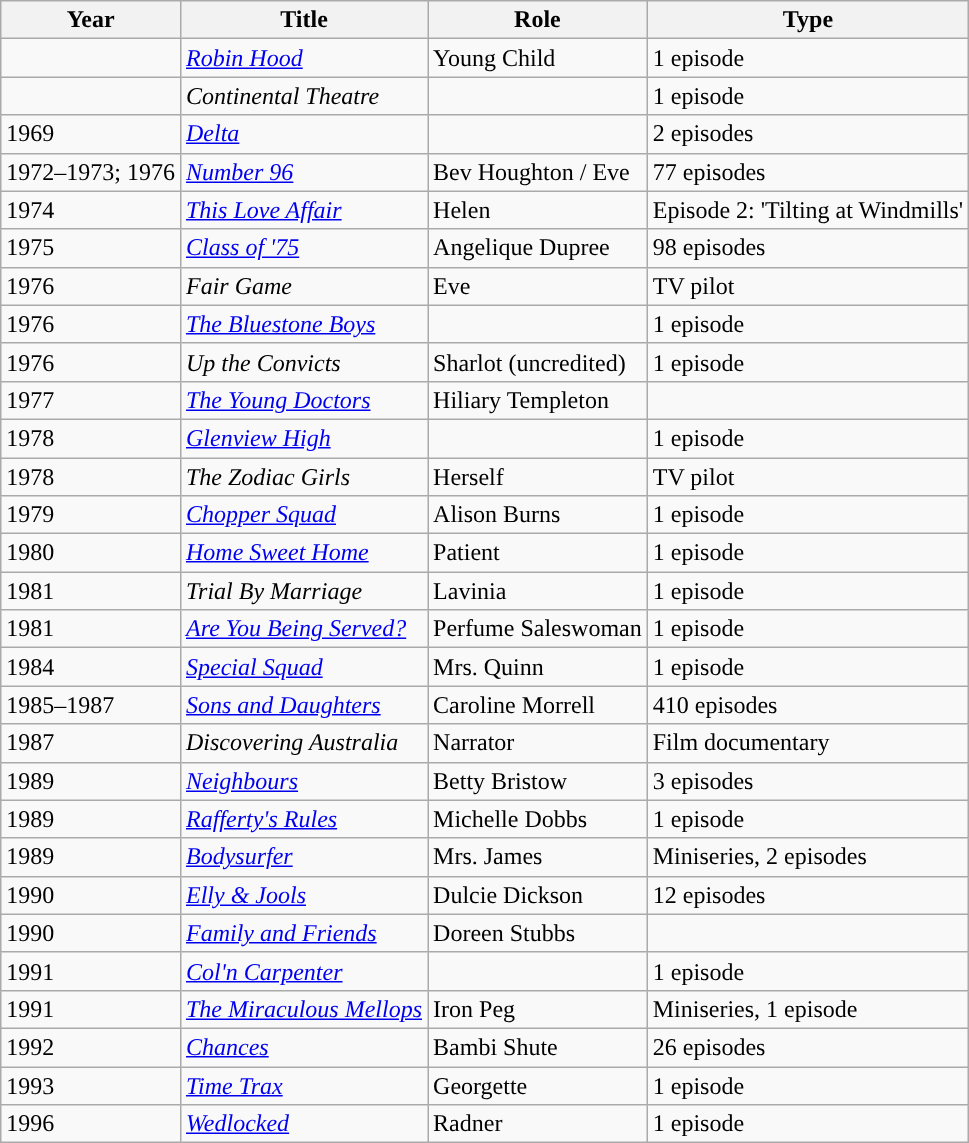<table class="wikitable">
<tr>
<th>Year</th>
<th>Title</th>
<th>Role</th>
<th>Type</th>
</tr>
<tr>
<td></td>
<td><em><a href='#'>Robin Hood</a></em></td>
<td>Young Child</td>
<td>1 episode</td>
</tr>
<tr>
<td></td>
<td><em>Continental Theatre</em></td>
<td></td>
<td>1 episode</td>
</tr>
<tr>
<td>1969</td>
<td><em><a href='#'>Delta</a></em></td>
<td></td>
<td>2 episodes</td>
</tr>
<tr>
<td>1972–1973; 1976</td>
<td><em><a href='#'>Number 96</a></em></td>
<td>Bev Houghton / Eve</td>
<td>77 episodes</td>
</tr>
<tr>
<td>1974</td>
<td><em><a href='#'>This Love Affair</a></em></td>
<td>Helen</td>
<td>Episode 2: 'Tilting at Windmills'</td>
</tr>
<tr>
<td>1975</td>
<td><em><a href='#'>Class of '75</a></em></td>
<td>Angelique Dupree</td>
<td>98 episodes</td>
</tr>
<tr>
<td>1976</td>
<td><em>Fair Game</em></td>
<td>Eve</td>
<td>TV pilot</td>
</tr>
<tr>
<td>1976</td>
<td><em><a href='#'>The Bluestone Boys</a></em></td>
<td></td>
<td>1 episode</td>
</tr>
<tr>
<td>1976</td>
<td><em>Up the Convicts</em></td>
<td>Sharlot (uncredited)</td>
<td>1 episode</td>
</tr>
<tr>
<td>1977</td>
<td><em><a href='#'>The Young Doctors</a></em></td>
<td>Hiliary Templeton</td>
<td></td>
</tr>
<tr>
<td>1978</td>
<td><em><a href='#'>Glenview High</a></em></td>
<td></td>
<td>1 episode</td>
</tr>
<tr>
<td>1978</td>
<td><em>The Zodiac Girls</em></td>
<td>Herself</td>
<td>TV pilot</td>
</tr>
<tr>
<td>1979</td>
<td><em><a href='#'>Chopper Squad</a></em></td>
<td>Alison Burns</td>
<td>1 episode</td>
</tr>
<tr>
<td>1980</td>
<td><em><a href='#'>Home Sweet Home</a></em></td>
<td>Patient</td>
<td>1 episode</td>
</tr>
<tr>
<td>1981</td>
<td><em>Trial By Marriage</em></td>
<td>Lavinia</td>
<td>1 episode</td>
</tr>
<tr>
<td>1981</td>
<td><em><a href='#'>Are You Being Served?</a></em></td>
<td>Perfume Saleswoman</td>
<td>1 episode</td>
</tr>
<tr>
<td>1984</td>
<td><em><a href='#'>Special Squad</a></em></td>
<td>Mrs. Quinn</td>
<td>1 episode</td>
</tr>
<tr>
<td>1985–1987</td>
<td><em><a href='#'>Sons and Daughters</a></em></td>
<td>Caroline Morrell</td>
<td>410 episodes</td>
</tr>
<tr>
<td>1987</td>
<td><em>Discovering Australia</em></td>
<td>Narrator</td>
<td>Film documentary</td>
</tr>
<tr>
<td>1989</td>
<td><em><a href='#'>Neighbours</a></em></td>
<td>Betty Bristow</td>
<td>3 episodes</td>
</tr>
<tr>
<td>1989</td>
<td><em><a href='#'>Rafferty's Rules</a></em></td>
<td>Michelle Dobbs</td>
<td>1 episode</td>
</tr>
<tr>
<td>1989</td>
<td><em><a href='#'>Bodysurfer</a></em></td>
<td>Mrs. James</td>
<td>Miniseries, 2 episodes</td>
</tr>
<tr>
<td>1990</td>
<td><em><a href='#'>Elly & Jools</a></em></td>
<td>Dulcie Dickson</td>
<td>12 episodes</td>
</tr>
<tr>
<td>1990</td>
<td><em><a href='#'>Family and Friends</a></em></td>
<td>Doreen Stubbs</td>
<td></td>
</tr>
<tr>
<td>1991</td>
<td><em><a href='#'>Col'n Carpenter</a></em></td>
<td></td>
<td>1 episode</td>
</tr>
<tr>
<td>1991</td>
<td><em><a href='#'>The Miraculous Mellops</a></em></td>
<td>Iron Peg</td>
<td>Miniseries, 1 episode</td>
</tr>
<tr>
<td>1992</td>
<td><em><a href='#'>Chances</a></em></td>
<td>Bambi Shute</td>
<td>26 episodes</td>
</tr>
<tr>
<td>1993</td>
<td><em><a href='#'>Time Trax</a></em></td>
<td>Georgette</td>
<td>1 episode</td>
</tr>
<tr>
<td>1996</td>
<td><em><a href='#'>Wedlocked</a></em></td>
<td>Radner</td>
<td>1 episode</td>
</tr>
</table>
